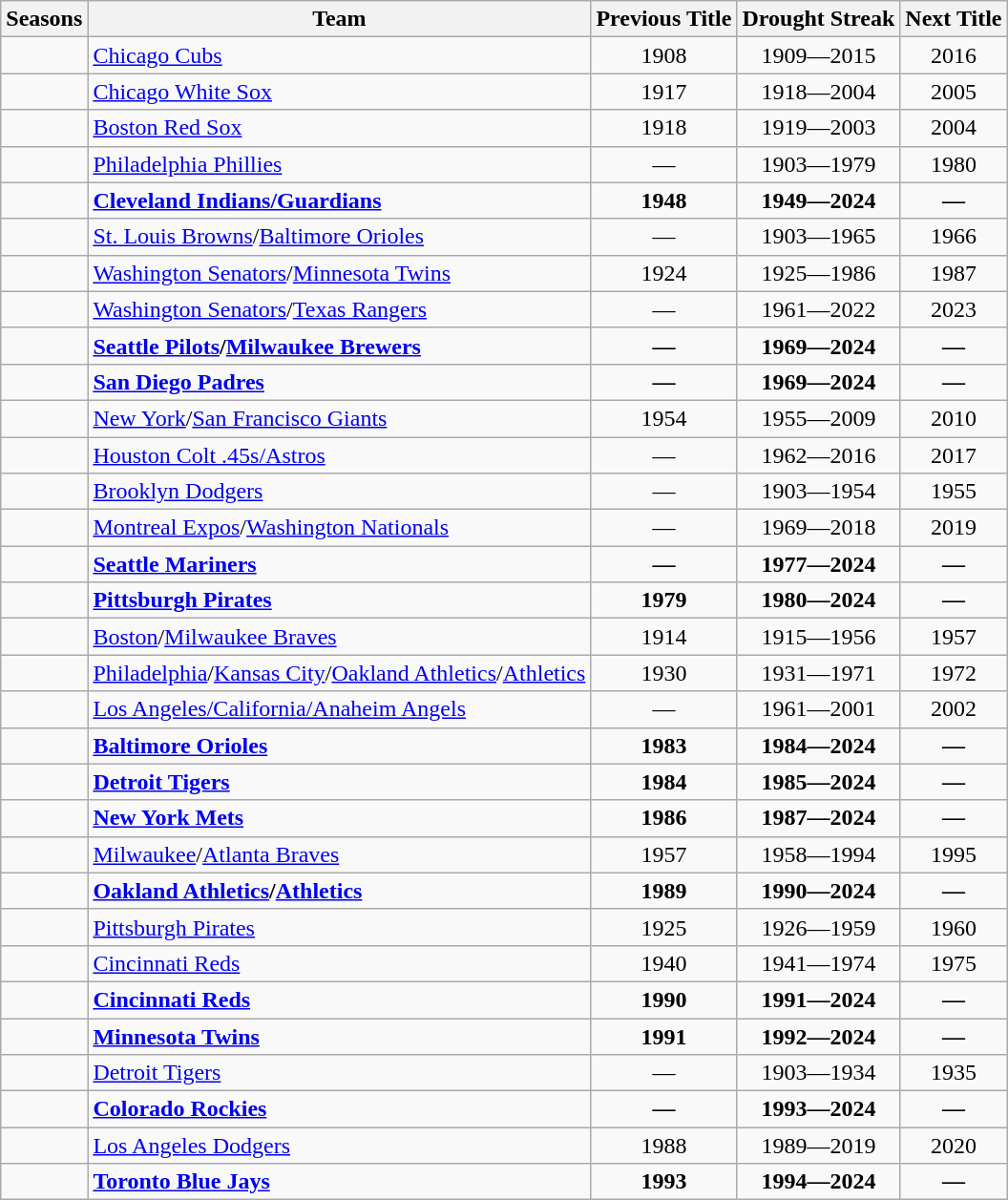<table class="wikitable sortable">
<tr>
<th>Seasons </th>
<th>Team</th>
<th>Previous Title</th>
<th>Drought Streak </th>
<th>Next Title</th>
</tr>
<tr>
<td align="center"></td>
<td><a href='#'>Chicago Cubs</a></td>
<td align="center">1908</td>
<td align="center">1909—2015</td>
<td align="center">2016</td>
</tr>
<tr>
<td align="center"></td>
<td><a href='#'>Chicago White Sox</a></td>
<td align="center">1917</td>
<td align="center">1918—2004</td>
<td align="center">2005</td>
</tr>
<tr>
<td align="center"></td>
<td><a href='#'>Boston Red Sox</a></td>
<td align="center">1918</td>
<td align="center">1919—2003</td>
<td align="center">2004</td>
</tr>
<tr>
<td align="center"></td>
<td><a href='#'>Philadelphia Phillies</a></td>
<td align="center">—</td>
<td align="center">1903—1979</td>
<td align="center">1980</td>
</tr>
<tr>
<td align="center"><strong></strong></td>
<td><strong><a href='#'>Cleveland Indians/Guardians</a></strong></td>
<td align="center"><strong>1948</strong></td>
<td align="center"><strong>1949—2024</strong></td>
<td align="center"><strong>—</strong></td>
</tr>
<tr>
<td align="center"></td>
<td><a href='#'>St. Louis Browns</a>/<a href='#'>Baltimore Orioles</a></td>
<td align="center">—</td>
<td align="center">1903—1965</td>
<td align="center">1966</td>
</tr>
<tr>
<td align="center"></td>
<td><a href='#'>Washington Senators</a>/<a href='#'>Minnesota Twins</a></td>
<td align="center">1924</td>
<td align="center">1925—1986</td>
<td align="center">1987</td>
</tr>
<tr>
<td align="center"></td>
<td><a href='#'>Washington Senators</a>/<a href='#'>Texas Rangers</a></td>
<td align="center">—</td>
<td align="center">1961—2022</td>
<td align="center">2023</td>
</tr>
<tr>
<td align="center"><strong></strong></td>
<td><strong><a href='#'>Seattle Pilots</a>/<a href='#'>Milwaukee Brewers</a></strong></td>
<td align="center"><strong>—</strong></td>
<td align="center"><strong>1969—2024</strong></td>
<td align="center"><strong>—</strong></td>
</tr>
<tr>
<td align="center"><strong></strong></td>
<td><strong><a href='#'>San Diego Padres</a></strong></td>
<td align="center"><strong>—</strong></td>
<td align="center"><strong>1969—2024</strong></td>
<td align="center"><strong>—</strong></td>
</tr>
<tr>
<td align="center"></td>
<td><a href='#'>New York</a>/<a href='#'>San Francisco Giants</a></td>
<td align="center">1954</td>
<td align="center">1955—2009</td>
<td align="center">2010</td>
</tr>
<tr>
<td align="center"></td>
<td><a href='#'>Houston Colt .45s/Astros</a></td>
<td align="center">—</td>
<td align="center">1962—2016</td>
<td align="center">2017</td>
</tr>
<tr>
<td align="center"></td>
<td><a href='#'>Brooklyn Dodgers</a></td>
<td align="center">—</td>
<td align="center">1903—1954</td>
<td align="center">1955</td>
</tr>
<tr>
<td align="center"></td>
<td><a href='#'>Montreal Expos</a>/<a href='#'>Washington Nationals</a></td>
<td align="center">—</td>
<td align="center">1969—2018</td>
<td align="center">2019</td>
</tr>
<tr>
<td align="center"><strong></strong></td>
<td><strong><a href='#'>Seattle Mariners</a></strong></td>
<td align="center"><strong>—</strong></td>
<td align="center"><strong>1977—2024</strong></td>
<td align="center"><strong>—</strong></td>
</tr>
<tr>
<td align="center"><strong></strong></td>
<td><strong><a href='#'>Pittsburgh Pirates</a></strong></td>
<td align="center"><strong>1979</strong></td>
<td align="center"><strong>1980—2024</strong></td>
<td align="center"><strong>—</strong></td>
</tr>
<tr>
<td align="center"></td>
<td><a href='#'>Boston</a>/<a href='#'>Milwaukee Braves</a></td>
<td align="center">1914</td>
<td align="center">1915—1956</td>
<td align="center">1957</td>
</tr>
<tr>
<td align="center"></td>
<td><a href='#'>Philadelphia</a>/<a href='#'>Kansas City</a>/<a href='#'>Oakland Athletics</a>/<a href='#'>Athletics</a></td>
<td align="center">1930</td>
<td align="center">1931—1971</td>
<td align="center">1972</td>
</tr>
<tr>
<td align="center"></td>
<td><a href='#'>Los Angeles/California/Anaheim Angels</a></td>
<td align="center">—</td>
<td align="center">1961—2001</td>
<td align="center">2002</td>
</tr>
<tr>
<td align="center"><strong></strong></td>
<td><strong><a href='#'>Baltimore Orioles</a></strong></td>
<td align="center"><strong>1983</strong></td>
<td align="center"><strong>1984—2024</strong></td>
<td align="center"><strong>—</strong></td>
</tr>
<tr>
<td align="center"><strong></strong></td>
<td><strong><a href='#'>Detroit Tigers</a></strong></td>
<td align="center"><strong>1984</strong></td>
<td align="center"><strong>1985—2024</strong></td>
<td align="center"><strong>—</strong></td>
</tr>
<tr>
<td align="center"><strong></strong></td>
<td><strong><a href='#'>New York Mets</a></strong></td>
<td align="center"><strong>1986</strong></td>
<td align="center"><strong>1987—2024</strong></td>
<td align="center"><strong>—</strong></td>
</tr>
<tr>
<td align="center"></td>
<td><a href='#'>Milwaukee</a>/<a href='#'>Atlanta Braves</a></td>
<td align="center">1957</td>
<td align="center">1958—1994</td>
<td align="center">1995</td>
</tr>
<tr>
<td align="center"><strong></strong></td>
<td><strong><a href='#'>Oakland Athletics</a>/<a href='#'>Athletics</a></strong></td>
<td align="center"><strong>1989</strong></td>
<td align="center"><strong>1990—2024</strong></td>
<td align="center"><strong>—</strong></td>
</tr>
<tr>
<td align="center"></td>
<td><a href='#'>Pittsburgh Pirates</a></td>
<td align="center">1925</td>
<td align="center">1926—1959</td>
<td align="center">1960</td>
</tr>
<tr>
<td align="center"></td>
<td><a href='#'>Cincinnati Reds</a></td>
<td align="center">1940</td>
<td align="center">1941—1974</td>
<td align="center">1975</td>
</tr>
<tr>
<td align="center"><strong></strong></td>
<td><strong><a href='#'>Cincinnati Reds</a></strong></td>
<td align="center"><strong>1990</strong></td>
<td align="center"><strong>1991—2024</strong></td>
<td align="center"><strong>—</strong></td>
</tr>
<tr>
<td align="center"><strong></strong></td>
<td><strong><a href='#'>Minnesota Twins</a></strong></td>
<td align="center"><strong>1991</strong></td>
<td align="center"><strong>1992—2024</strong></td>
<td align="center"><strong>—</strong></td>
</tr>
<tr>
<td align="center"></td>
<td><a href='#'>Detroit Tigers</a></td>
<td align="center">—</td>
<td align="center">1903—1934</td>
<td align="center">1935</td>
</tr>
<tr>
<td align="center"><strong></strong></td>
<td><strong><a href='#'>Colorado Rockies</a></strong></td>
<td align="center"><strong>—</strong></td>
<td align="center"><strong>1993—2024</strong></td>
<td align="center"><strong>—</strong></td>
</tr>
<tr>
<td align="center"></td>
<td><a href='#'>Los Angeles Dodgers</a></td>
<td align="center">1988</td>
<td align="center">1989—2019</td>
<td align="center">2020</td>
</tr>
<tr>
<td align="center"><strong></strong></td>
<td><strong><a href='#'>Toronto Blue Jays</a></strong></td>
<td align="center"><strong>1993</strong></td>
<td align="center"><strong>1994—2024</strong></td>
<td align="center"><strong>—</strong></td>
</tr>
</table>
